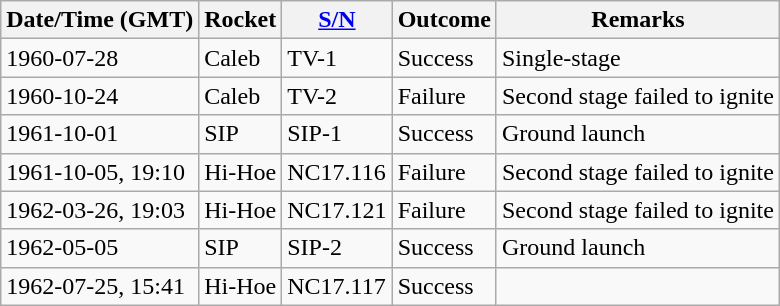<table class="wikitable" border="1">
<tr>
<th>Date/Time (GMT)</th>
<th>Rocket</th>
<th><a href='#'>S/N</a></th>
<th>Outcome</th>
<th>Remarks</th>
</tr>
<tr>
<td>1960-07-28</td>
<td>Caleb</td>
<td>TV-1</td>
<td>Success</td>
<td>Single-stage</td>
</tr>
<tr>
<td>1960-10-24</td>
<td>Caleb</td>
<td>TV-2</td>
<td>Failure</td>
<td>Second stage failed to ignite</td>
</tr>
<tr>
<td>1961-10-01</td>
<td>SIP</td>
<td>SIP-1</td>
<td>Success</td>
<td>Ground launch</td>
</tr>
<tr>
<td>1961-10-05, 19:10</td>
<td>Hi-Hoe</td>
<td>NC17.116</td>
<td>Failure</td>
<td>Second stage failed to ignite</td>
</tr>
<tr>
<td>1962-03-26, 19:03</td>
<td>Hi-Hoe</td>
<td>NC17.121</td>
<td>Failure</td>
<td>Second stage failed to ignite</td>
</tr>
<tr>
<td>1962-05-05</td>
<td>SIP</td>
<td>SIP-2</td>
<td>Success</td>
<td>Ground launch</td>
</tr>
<tr>
<td>1962-07-25, 15:41</td>
<td>Hi-Hoe</td>
<td>NC17.117</td>
<td>Success</td>
<td></td>
</tr>
</table>
